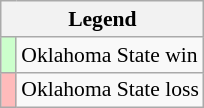<table class="wikitable" style="font-size:90%">
<tr>
<th colspan="2">Legend</th>
</tr>
<tr>
<td bgcolor="#ccffcc"> </td>
<td>Oklahoma State win</td>
</tr>
<tr>
<td bgcolor="#ffbbbb"> </td>
<td>Oklahoma State loss</td>
</tr>
</table>
